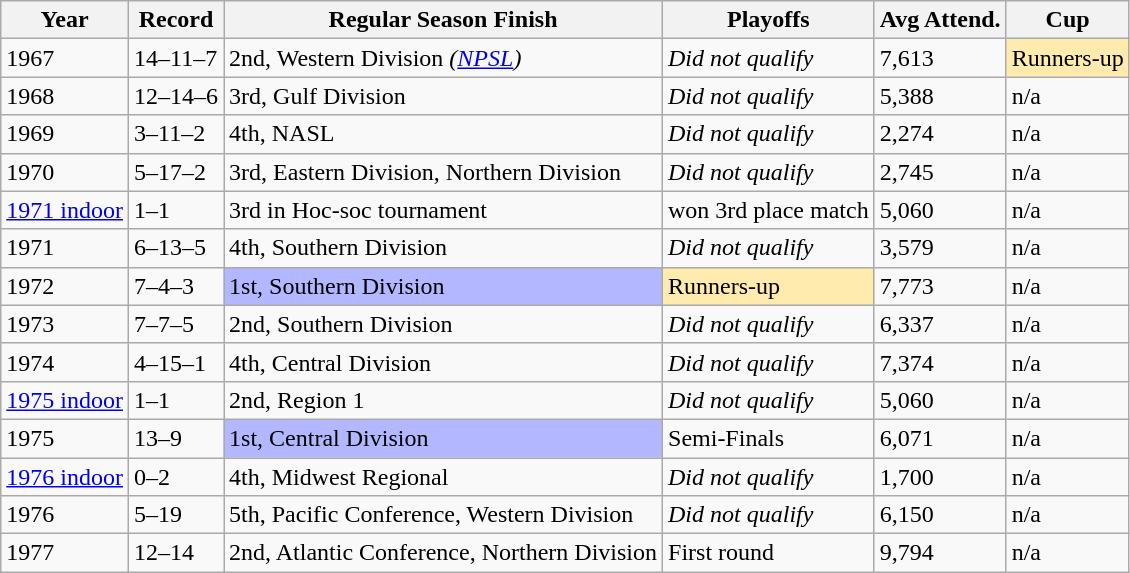<table class="wikitable">
<tr>
<th>Year</th>
<th>Record</th>
<th>Regular Season Finish</th>
<th>Playoffs</th>
<th>Avg Attend.</th>
<th>Cup</th>
</tr>
<tr>
<td>1967</td>
<td>14–11–7</td>
<td>2nd, Western Division <em>(<a href='#'>NPSL</a>)</em></td>
<td><em>Did not qualify</em></td>
<td>7,613</td>
<td style="background:#ffebad;">Runners-up</td>
</tr>
<tr>
<td>1968</td>
<td>12–14–6</td>
<td>3rd, Gulf Division</td>
<td><em>Did not qualify</em></td>
<td>5,388</td>
<td>n/a</td>
</tr>
<tr>
<td>1969</td>
<td>3–11–2</td>
<td>4th, NASL</td>
<td><em>Did not qualify</em></td>
<td>2,274</td>
<td>n/a</td>
</tr>
<tr>
<td>1970</td>
<td>5–17–2</td>
<td>3rd, Eastern Division, Northern Division</td>
<td><em>Did not qualify</em></td>
<td>2,745</td>
<td>n/a</td>
</tr>
<tr>
<td><a href='#'>1971 indoor</a></td>
<td>1–1</td>
<td>3rd in Hoc-soc tournament</td>
<td>won 3rd place match</td>
<td>5,060</td>
<td>n/a</td>
</tr>
<tr>
<td>1971</td>
<td>6–13–5</td>
<td>4th, Southern Division</td>
<td><em>Did not qualify</em></td>
<td>3,579</td>
<td>n/a</td>
</tr>
<tr>
<td>1972</td>
<td>7–4–3</td>
<td style="background:#b3b7ff;">1st, Southern Division</td>
<td style="background:#ffebad;">Runners-up</td>
<td>7,773</td>
<td>n/a</td>
</tr>
<tr>
<td>1973</td>
<td>7–7–5</td>
<td>2nd, Southern Division</td>
<td><em>Did not qualify</em></td>
<td>6,337</td>
<td>n/a</td>
</tr>
<tr>
<td>1974</td>
<td>4–15–1</td>
<td>4th, Central Division</td>
<td><em>Did not qualify</em></td>
<td>7,374</td>
<td>n/a</td>
</tr>
<tr>
<td><a href='#'>1975 indoor</a></td>
<td>1–1</td>
<td>2nd, Region 1</td>
<td><em>Did not qualify</em></td>
<td>5,060</td>
<td>n/a</td>
</tr>
<tr>
<td>1975</td>
<td>13–9</td>
<td style="background:#b3b7ff;">1st, Central Division</td>
<td>Semi-Finals</td>
<td>6,071</td>
<td>n/a</td>
</tr>
<tr>
<td><a href='#'>1976 indoor</a></td>
<td>0–2</td>
<td>4th, Midwest Regional</td>
<td><em>Did not qualify</em></td>
<td>1,700</td>
<td>n/a</td>
</tr>
<tr>
<td>1976</td>
<td>5–19</td>
<td>5th, Pacific Conference, Western Division</td>
<td><em>Did not qualify</em></td>
<td>6,150</td>
<td>n/a</td>
</tr>
<tr>
<td>1977</td>
<td>12–14</td>
<td>2nd, Atlantic Conference, Northern Division</td>
<td>First round</td>
<td>9,794</td>
<td>n/a</td>
</tr>
</table>
